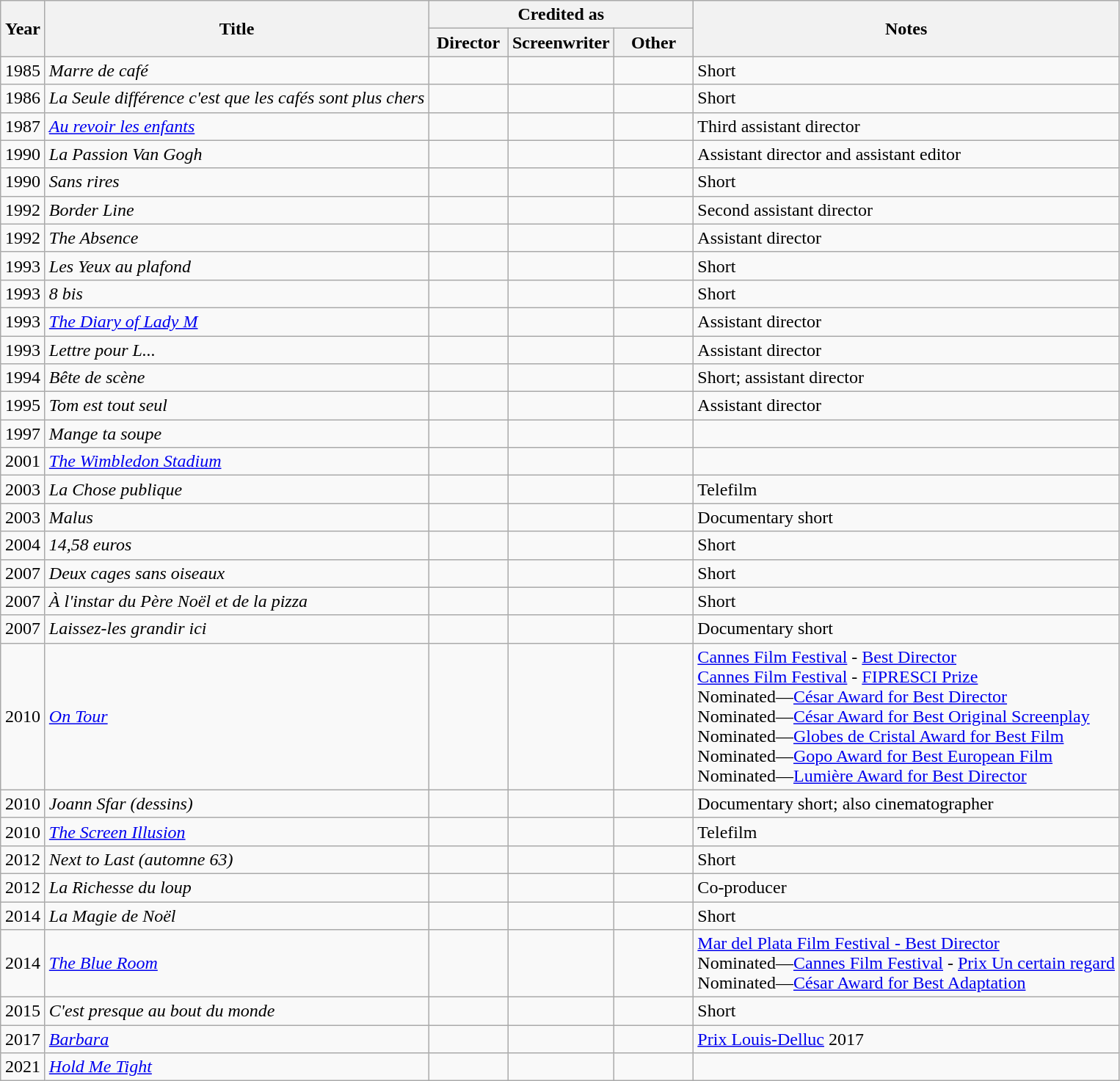<table class="wikitable sortable">
<tr>
<th rowspan=2 width="33">Year</th>
<th rowspan=2>Title</th>
<th colspan=3>Credited as</th>
<th rowspan=2>Notes</th>
</tr>
<tr>
<th width=65>Director</th>
<th width=65>Screenwriter</th>
<th width=65>Other</th>
</tr>
<tr>
<td align="center">1985</td>
<td align="left"><em>Marre de café</em></td>
<td></td>
<td></td>
<td></td>
<td>Short</td>
</tr>
<tr>
<td align="center">1986</td>
<td align="left"><em>La Seule différence c'est que les cafés sont plus chers</em></td>
<td></td>
<td></td>
<td></td>
<td>Short</td>
</tr>
<tr>
<td align="center">1987</td>
<td align="left"><em><a href='#'>Au revoir les enfants</a></em></td>
<td></td>
<td></td>
<td></td>
<td>Third assistant director</td>
</tr>
<tr>
<td align="center">1990</td>
<td align="left"><em>La Passion Van Gogh</em></td>
<td></td>
<td></td>
<td></td>
<td>Assistant director and assistant editor</td>
</tr>
<tr>
<td align="center">1990</td>
<td align="left"><em>Sans rires</em></td>
<td></td>
<td></td>
<td></td>
<td>Short</td>
</tr>
<tr>
<td align="center">1992</td>
<td align="left"><em>Border Line</em></td>
<td></td>
<td></td>
<td></td>
<td>Second assistant director</td>
</tr>
<tr>
<td align="center">1992</td>
<td align="left"><em>The Absence</em></td>
<td></td>
<td></td>
<td></td>
<td>Assistant director</td>
</tr>
<tr>
<td align="center">1993</td>
<td align="left"><em>Les Yeux au plafond</em></td>
<td></td>
<td></td>
<td></td>
<td>Short</td>
</tr>
<tr>
<td align="center">1993</td>
<td align="left"><em>8 bis</em></td>
<td></td>
<td></td>
<td></td>
<td>Short</td>
</tr>
<tr>
<td align="center">1993</td>
<td align="left"><em><a href='#'>The Diary of Lady M</a></em></td>
<td></td>
<td></td>
<td></td>
<td>Assistant director</td>
</tr>
<tr>
<td align="center">1993</td>
<td align="left"><em>Lettre pour L...</em></td>
<td></td>
<td></td>
<td></td>
<td>Assistant director</td>
</tr>
<tr>
<td align="center">1994</td>
<td align="left"><em>Bête de scène</em></td>
<td></td>
<td></td>
<td></td>
<td>Short; assistant director</td>
</tr>
<tr>
<td align="center">1995</td>
<td align="left"><em>Tom est tout seul</em></td>
<td></td>
<td></td>
<td></td>
<td>Assistant director</td>
</tr>
<tr>
<td align="center">1997</td>
<td align="left"><em>Mange ta soupe</em></td>
<td></td>
<td></td>
<td></td>
<td></td>
</tr>
<tr>
<td align="center">2001</td>
<td align="left"><em><a href='#'>The Wimbledon Stadium</a></em></td>
<td></td>
<td></td>
<td></td>
<td></td>
</tr>
<tr>
<td align="center">2003</td>
<td align="left"><em>La Chose publique</em></td>
<td></td>
<td></td>
<td></td>
<td>Telefilm</td>
</tr>
<tr>
<td align="center">2003</td>
<td align="left"><em>Malus</em></td>
<td></td>
<td></td>
<td></td>
<td>Documentary short</td>
</tr>
<tr>
<td align="center">2004</td>
<td align="left"><em>14,58 euros</em></td>
<td></td>
<td></td>
<td></td>
<td>Short</td>
</tr>
<tr>
<td align="center">2007</td>
<td align="left"><em>Deux cages sans oiseaux</em></td>
<td></td>
<td></td>
<td></td>
<td>Short</td>
</tr>
<tr>
<td align="center">2007</td>
<td align="left"><em>À l'instar du Père Noël et de la pizza</em></td>
<td></td>
<td></td>
<td></td>
<td>Short</td>
</tr>
<tr>
<td align="center">2007</td>
<td align="left"><em>Laissez-les grandir ici</em></td>
<td></td>
<td></td>
<td></td>
<td>Documentary short</td>
</tr>
<tr>
<td align="center">2010</td>
<td align="left"><em><a href='#'>On Tour</a></em></td>
<td></td>
<td></td>
<td></td>
<td><a href='#'>Cannes Film Festival</a> - <a href='#'>Best Director</a><br><a href='#'>Cannes Film Festival</a> - <a href='#'>FIPRESCI Prize</a><br>Nominated—<a href='#'>César Award for Best Director</a><br>Nominated—<a href='#'>César Award for Best Original Screenplay</a><br>Nominated—<a href='#'>Globes de Cristal Award for Best Film</a><br>Nominated—<a href='#'>Gopo Award for Best European Film</a><br>Nominated—<a href='#'>Lumière Award for Best Director</a></td>
</tr>
<tr>
<td align="center">2010</td>
<td align="left"><em>Joann Sfar (dessins)</em></td>
<td></td>
<td></td>
<td></td>
<td>Documentary short; also cinematographer</td>
</tr>
<tr>
<td align="center">2010</td>
<td align="left"><em><a href='#'>The Screen Illusion</a></em></td>
<td></td>
<td></td>
<td></td>
<td>Telefilm</td>
</tr>
<tr>
<td align="center">2012</td>
<td align="left"><em>Next to Last (automne 63)</em></td>
<td></td>
<td></td>
<td></td>
<td>Short</td>
</tr>
<tr>
<td align="center">2012</td>
<td align="left"><em>La Richesse du loup</em></td>
<td></td>
<td></td>
<td></td>
<td>Co-producer</td>
</tr>
<tr>
<td align="center">2014</td>
<td align="left"><em>La Magie de Noël</em></td>
<td></td>
<td></td>
<td></td>
<td>Short</td>
</tr>
<tr>
<td align="center">2014</td>
<td align="left"><em><a href='#'>The Blue Room</a></em></td>
<td></td>
<td></td>
<td></td>
<td><a href='#'>Mar del Plata Film Festival - Best Director</a><br>Nominated—<a href='#'>Cannes Film Festival</a> - <a href='#'>Prix Un certain regard</a><br>Nominated—<a href='#'>César Award for Best Adaptation</a></td>
</tr>
<tr>
<td align="center">2015</td>
<td align="left"><em>C'est presque au bout du monde</em></td>
<td></td>
<td></td>
<td></td>
<td>Short</td>
</tr>
<tr>
<td align="center">2017</td>
<td align="left"><em><a href='#'>Barbara</a></em></td>
<td></td>
<td></td>
<td></td>
<td><a href='#'>Prix Louis-Delluc</a> 2017</td>
</tr>
<tr>
<td align="center">2021</td>
<td align="left"><em><a href='#'>Hold Me Tight</a></em></td>
<td></td>
<td></td>
<td></td>
<td></td>
</tr>
</table>
